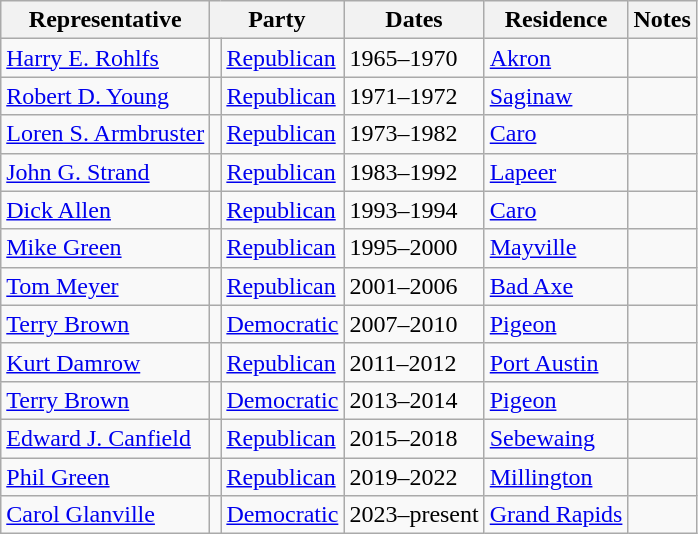<table class=wikitable>
<tr valign=bottom>
<th>Representative</th>
<th colspan="2">Party</th>
<th>Dates</th>
<th>Residence</th>
<th>Notes</th>
</tr>
<tr>
<td><a href='#'>Harry E. Rohlfs</a></td>
<td bgcolor=></td>
<td><a href='#'>Republican</a></td>
<td>1965–1970</td>
<td><a href='#'>Akron</a></td>
<td></td>
</tr>
<tr>
<td><a href='#'>Robert D. Young</a></td>
<td bgcolor=></td>
<td><a href='#'>Republican</a></td>
<td>1971–1972</td>
<td><a href='#'>Saginaw</a></td>
<td></td>
</tr>
<tr>
<td><a href='#'>Loren S. Armbruster</a></td>
<td bgcolor=></td>
<td><a href='#'>Republican</a></td>
<td>1973–1982</td>
<td><a href='#'>Caro</a></td>
<td></td>
</tr>
<tr>
<td><a href='#'>John G. Strand</a></td>
<td bgcolor=></td>
<td><a href='#'>Republican</a></td>
<td>1983–1992</td>
<td><a href='#'>Lapeer</a></td>
<td></td>
</tr>
<tr>
<td><a href='#'>Dick Allen</a></td>
<td bgcolor=></td>
<td><a href='#'>Republican</a></td>
<td>1993–1994</td>
<td><a href='#'>Caro</a></td>
<td></td>
</tr>
<tr>
<td><a href='#'>Mike Green</a></td>
<td bgcolor=></td>
<td><a href='#'>Republican</a></td>
<td>1995–2000</td>
<td><a href='#'>Mayville</a></td>
<td></td>
</tr>
<tr>
<td><a href='#'>Tom Meyer</a></td>
<td bgcolor=></td>
<td><a href='#'>Republican</a></td>
<td>2001–2006</td>
<td><a href='#'>Bad Axe</a></td>
<td></td>
</tr>
<tr>
<td><a href='#'>Terry Brown</a></td>
<td bgcolor=></td>
<td><a href='#'>Democratic</a></td>
<td>2007–2010</td>
<td><a href='#'>Pigeon</a></td>
<td></td>
</tr>
<tr>
<td><a href='#'>Kurt Damrow</a></td>
<td bgcolor=></td>
<td><a href='#'>Republican</a></td>
<td>2011–2012</td>
<td><a href='#'>Port Austin</a></td>
<td></td>
</tr>
<tr>
<td><a href='#'>Terry Brown</a></td>
<td bgcolor=></td>
<td><a href='#'>Democratic</a></td>
<td>2013–2014</td>
<td><a href='#'>Pigeon</a></td>
<td></td>
</tr>
<tr>
<td><a href='#'>Edward J. Canfield</a></td>
<td bgcolor=></td>
<td><a href='#'>Republican</a></td>
<td>2015–2018</td>
<td><a href='#'>Sebewaing</a></td>
<td></td>
</tr>
<tr>
<td><a href='#'>Phil Green</a></td>
<td bgcolor=></td>
<td><a href='#'>Republican</a></td>
<td>2019–2022</td>
<td><a href='#'>Millington</a></td>
<td></td>
</tr>
<tr>
<td><a href='#'>Carol Glanville</a></td>
<td bgcolor=></td>
<td><a href='#'>Democratic</a></td>
<td>2023–present</td>
<td><a href='#'>Grand Rapids</a></td>
<td></td>
</tr>
</table>
